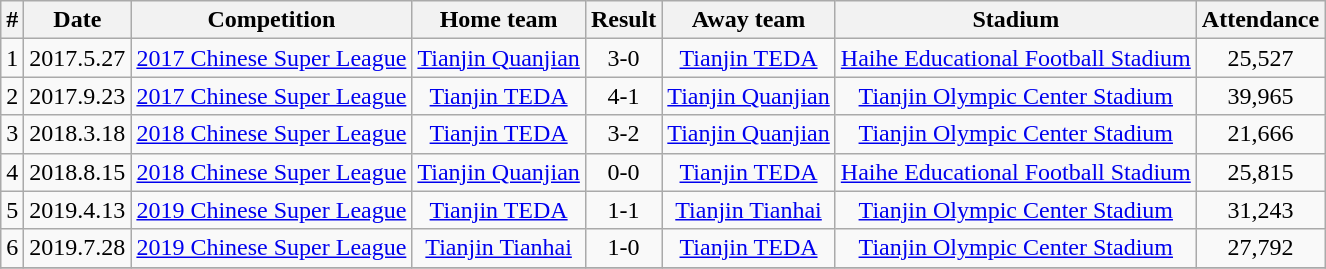<table class="wikitable" style="text-align:center">
<tr>
<th>#</th>
<th>Date</th>
<th>Competition</th>
<th>Home team</th>
<th>Result</th>
<th>Away team</th>
<th>Stadium</th>
<th>Attendance</th>
</tr>
<tr>
<td>1</td>
<td>2017.5.27</td>
<td><a href='#'>2017 Chinese Super League</a></td>
<td><a href='#'>Tianjin Quanjian</a></td>
<td>3-0</td>
<td><a href='#'>Tianjin TEDA</a></td>
<td><a href='#'>Haihe Educational Football Stadium</a></td>
<td>25,527</td>
</tr>
<tr>
<td>2</td>
<td>2017.9.23</td>
<td><a href='#'>2017 Chinese Super League</a></td>
<td><a href='#'>Tianjin TEDA</a></td>
<td>4-1</td>
<td><a href='#'>Tianjin Quanjian</a></td>
<td><a href='#'>Tianjin Olympic Center Stadium</a></td>
<td>39,965</td>
</tr>
<tr>
<td>3</td>
<td>2018.3.18</td>
<td><a href='#'>2018 Chinese Super League</a></td>
<td><a href='#'>Tianjin TEDA</a></td>
<td>3-2</td>
<td><a href='#'>Tianjin Quanjian</a></td>
<td><a href='#'>Tianjin Olympic Center Stadium</a></td>
<td>21,666</td>
</tr>
<tr>
<td>4</td>
<td>2018.8.15</td>
<td><a href='#'>2018 Chinese Super League</a></td>
<td><a href='#'>Tianjin Quanjian</a></td>
<td>0-0</td>
<td><a href='#'>Tianjin TEDA</a></td>
<td><a href='#'>Haihe Educational Football Stadium</a></td>
<td>25,815</td>
</tr>
<tr>
<td>5</td>
<td>2019.4.13</td>
<td><a href='#'>2019 Chinese Super League</a></td>
<td><a href='#'>Tianjin TEDA</a></td>
<td>1-1</td>
<td><a href='#'>Tianjin Tianhai</a></td>
<td><a href='#'>Tianjin Olympic Center Stadium</a></td>
<td>31,243</td>
</tr>
<tr>
<td>6</td>
<td>2019.7.28</td>
<td><a href='#'>2019 Chinese Super League</a></td>
<td><a href='#'>Tianjin Tianhai</a></td>
<td>1-0</td>
<td><a href='#'>Tianjin TEDA</a></td>
<td><a href='#'>Tianjin Olympic Center Stadium</a></td>
<td>27,792</td>
</tr>
<tr>
</tr>
</table>
